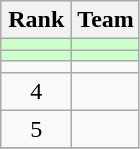<table class="wikitable" style="text-align: center;">
<tr>
<th width=40>Rank</th>
<th>Team</th>
</tr>
<tr bgcolor=#ccffcc>
<td></td>
<td align=left></td>
</tr>
<tr bgcolor=#ccffcc>
<td></td>
<td align=left></td>
</tr>
<tr>
<td></td>
<td align=left></td>
</tr>
<tr>
<td>4</td>
<td align=left></td>
</tr>
<tr>
<td>5</td>
<td align=left></td>
</tr>
<tr>
</tr>
</table>
